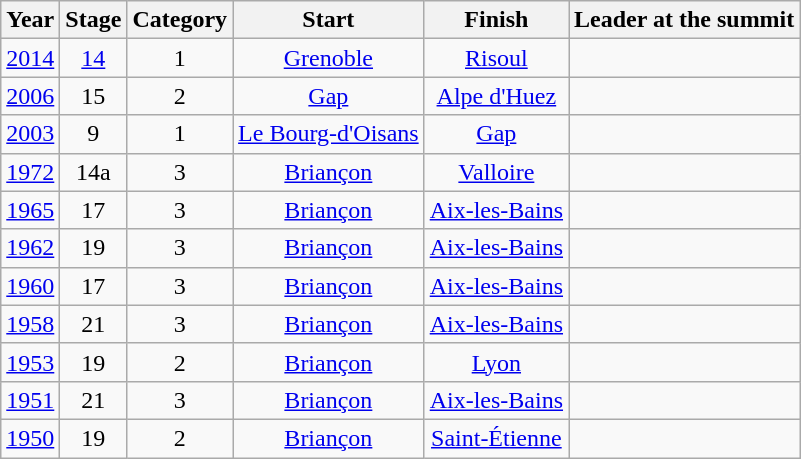<table class="wikitable" style="text-align: center;">
<tr>
<th>Year</th>
<th>Stage</th>
<th>Category</th>
<th>Start</th>
<th>Finish</th>
<th>Leader at the summit</th>
</tr>
<tr>
<td><a href='#'>2014</a></td>
<td><a href='#'>14</a></td>
<td>1</td>
<td><a href='#'>Grenoble</a></td>
<td><a href='#'>Risoul</a></td>
<td align=left></td>
</tr>
<tr>
<td><a href='#'>2006</a></td>
<td>15</td>
<td>2</td>
<td><a href='#'>Gap</a></td>
<td><a href='#'>Alpe d'Huez</a></td>
<td align=left></td>
</tr>
<tr>
<td><a href='#'>2003</a></td>
<td>9</td>
<td>1</td>
<td><a href='#'>Le Bourg-d'Oisans</a></td>
<td><a href='#'>Gap</a></td>
<td align=left></td>
</tr>
<tr>
<td><a href='#'>1972</a></td>
<td>14a</td>
<td>3</td>
<td><a href='#'>Briançon</a></td>
<td><a href='#'>Valloire</a></td>
<td align=left></td>
</tr>
<tr>
<td><a href='#'>1965</a></td>
<td>17</td>
<td>3</td>
<td><a href='#'>Briançon</a></td>
<td><a href='#'>Aix-les-Bains</a></td>
<td align=left></td>
</tr>
<tr>
<td><a href='#'>1962</a></td>
<td>19</td>
<td>3</td>
<td><a href='#'>Briançon</a></td>
<td><a href='#'>Aix-les-Bains</a></td>
<td align=left></td>
</tr>
<tr>
<td><a href='#'>1960</a></td>
<td>17</td>
<td>3</td>
<td><a href='#'>Briançon</a></td>
<td><a href='#'>Aix-les-Bains</a></td>
<td align=left></td>
</tr>
<tr>
<td><a href='#'>1958</a></td>
<td>21</td>
<td>3</td>
<td><a href='#'>Briançon</a></td>
<td><a href='#'>Aix-les-Bains</a></td>
<td align=left></td>
</tr>
<tr>
<td><a href='#'>1953</a></td>
<td>19</td>
<td>2</td>
<td><a href='#'>Briançon</a></td>
<td><a href='#'>Lyon</a></td>
<td align=left></td>
</tr>
<tr>
<td><a href='#'>1951</a></td>
<td>21</td>
<td>3</td>
<td><a href='#'>Briançon</a></td>
<td><a href='#'>Aix-les-Bains</a></td>
<td align=left></td>
</tr>
<tr>
<td><a href='#'>1950</a></td>
<td>19</td>
<td>2</td>
<td><a href='#'>Briançon</a></td>
<td><a href='#'>Saint-Étienne</a></td>
<td align=left></td>
</tr>
</table>
